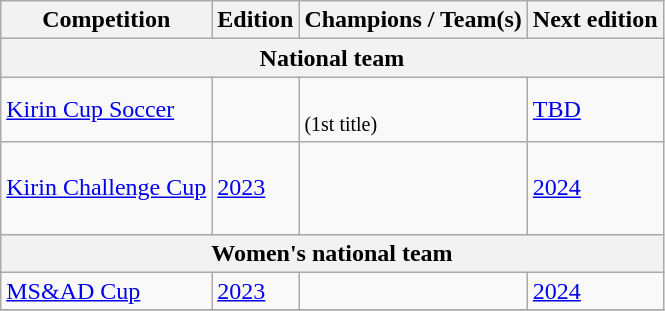<table class="wikitable">
<tr>
<th>Competition</th>
<th>Edition</th>
<th>Champions / Team(s)</th>
<th>Next edition</th>
</tr>
<tr>
<th colspan=4>National team</th>
</tr>
<tr>
<td><a href='#'>Kirin Cup Soccer</a></td>
<td></td>
<td> <br><small>(1st title)</small></td>
<td><a href='#'>TBD</a></td>
</tr>
<tr>
<td><a href='#'>Kirin Challenge Cup</a></td>
<td><a href='#'>2023</a></td>
<td> <small></small> <br> <small></small> <br> <small></small> <br> </td>
<td><a href='#'>2024</a></td>
</tr>
<tr>
<th colspan=4>Women's national team</th>
</tr>
<tr>
<td><a href='#'>MS&AD Cup</a></td>
<td><a href='#'>2023</a></td>
<td> </td>
<td><a href='#'>2024</a></td>
</tr>
<tr>
</tr>
</table>
